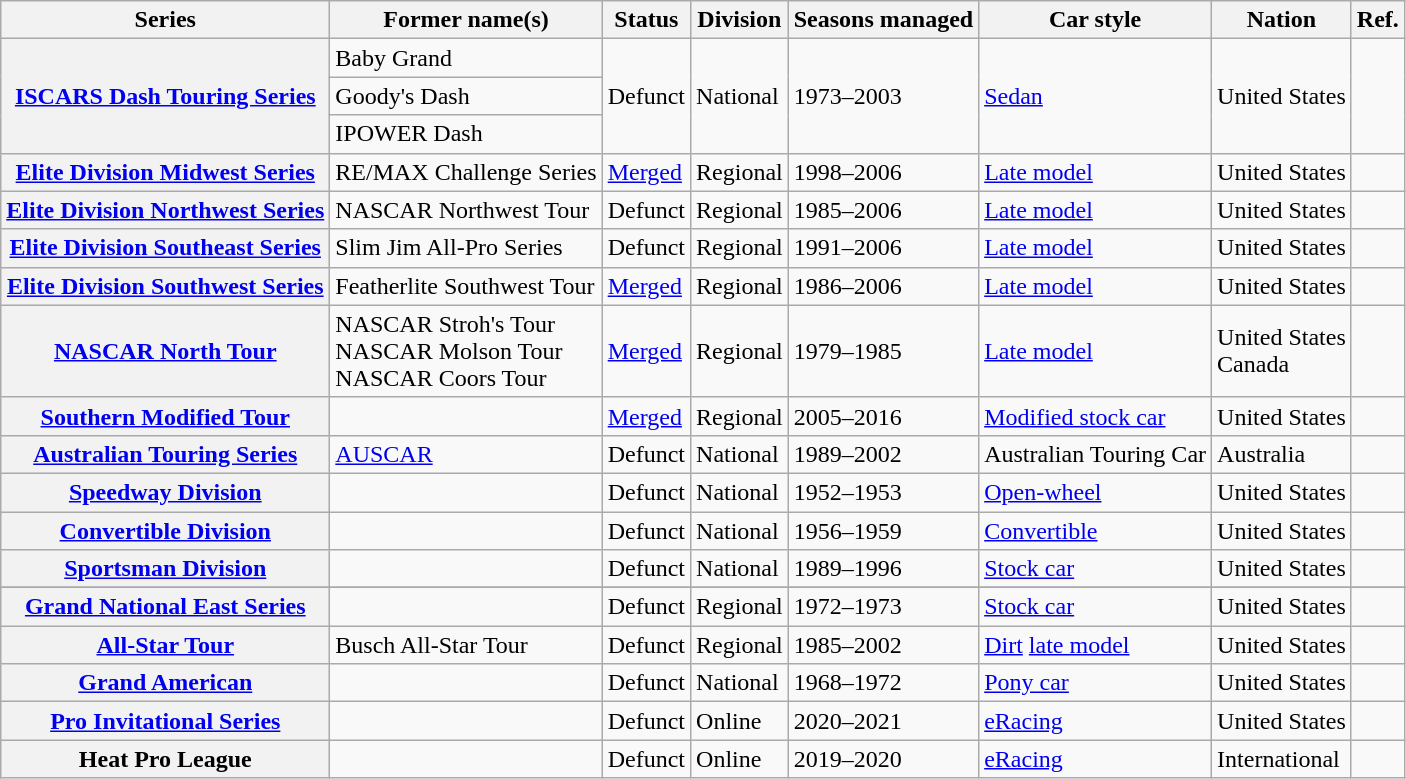<table class="wikitable sortable">
<tr>
<th>Series</th>
<th>Former name(s)</th>
<th>Status</th>
<th>Division</th>
<th>Seasons managed</th>
<th>Car style</th>
<th>Nation</th>
<th>Ref.</th>
</tr>
<tr>
<th rowspan="3"><a href='#'>ISCARS Dash Touring Series</a></th>
<td>Baby Grand</td>
<td rowspan="3">Defunct</td>
<td rowspan="3">National</td>
<td rowspan="3">1973–2003</td>
<td rowspan="3"><a href='#'>Sedan</a></td>
<td rowspan="3"> United States</td>
<td rowspan="3"></td>
</tr>
<tr>
<td>Goody's Dash</td>
</tr>
<tr>
<td>IPOWER Dash</td>
</tr>
<tr>
<th><a href='#'>Elite Division Midwest Series</a></th>
<td>RE/MAX Challenge Series</td>
<td><a href='#'>Merged</a></td>
<td>Regional</td>
<td>1998–2006</td>
<td><a href='#'>Late model</a></td>
<td> United States</td>
<td></td>
</tr>
<tr>
<th><a href='#'>Elite Division Northwest Series</a></th>
<td>NASCAR Northwest Tour</td>
<td>Defunct</td>
<td>Regional</td>
<td>1985–2006</td>
<td><a href='#'>Late model</a></td>
<td> United States</td>
<td></td>
</tr>
<tr>
<th><a href='#'>Elite Division Southeast Series</a></th>
<td>Slim Jim All-Pro Series</td>
<td>Defunct</td>
<td>Regional</td>
<td>1991–2006</td>
<td><a href='#'>Late model</a></td>
<td> United States</td>
<td></td>
</tr>
<tr>
<th><a href='#'>Elite Division Southwest Series</a></th>
<td>Featherlite Southwest Tour</td>
<td><a href='#'>Merged</a></td>
<td>Regional</td>
<td>1986–2006</td>
<td><a href='#'>Late model</a></td>
<td> United States</td>
<td></td>
</tr>
<tr>
<th><a href='#'>NASCAR North Tour</a></th>
<td>NASCAR Stroh's Tour<br>NASCAR Molson Tour<br>NASCAR Coors Tour</td>
<td><a href='#'>Merged</a></td>
<td>Regional</td>
<td>1979–1985</td>
<td><a href='#'>Late model</a></td>
<td> United States<br> Canada</td>
<td></td>
</tr>
<tr>
<th><a href='#'>Southern Modified Tour</a></th>
<td></td>
<td><a href='#'>Merged</a></td>
<td>Regional</td>
<td>2005–2016</td>
<td><a href='#'>Modified stock car</a></td>
<td> United States</td>
<td></td>
</tr>
<tr>
<th><a href='#'>Australian Touring Series</a></th>
<td><a href='#'>AUSCAR</a></td>
<td>Defunct</td>
<td>National</td>
<td>1989–2002</td>
<td>Australian Touring Car</td>
<td> Australia</td>
<td></td>
</tr>
<tr>
<th><a href='#'>Speedway Division</a></th>
<td></td>
<td>Defunct</td>
<td>National</td>
<td>1952–1953</td>
<td><a href='#'>Open-wheel</a></td>
<td> United States</td>
<td></td>
</tr>
<tr>
<th><a href='#'>Convertible Division</a></th>
<td></td>
<td>Defunct</td>
<td>National</td>
<td>1956–1959</td>
<td><a href='#'>Convertible</a></td>
<td> United States</td>
<td></td>
</tr>
<tr>
<th><a href='#'>Sportsman Division</a></th>
<td></td>
<td>Defunct</td>
<td>National</td>
<td>1989–1996</td>
<td><a href='#'>Stock car</a></td>
<td> United States</td>
<td></td>
</tr>
<tr>
</tr>
<tr>
<th><a href='#'>Grand National East Series</a></th>
<td></td>
<td>Defunct</td>
<td>Regional</td>
<td>1972–1973</td>
<td><a href='#'>Stock car</a></td>
<td> United States</td>
<td></td>
</tr>
<tr>
<th><a href='#'>All-Star Tour</a></th>
<td>Busch All-Star Tour</td>
<td>Defunct</td>
<td>Regional</td>
<td>1985–2002</td>
<td><a href='#'>Dirt</a> <a href='#'>late model</a></td>
<td> United States</td>
<td></td>
</tr>
<tr>
<th><a href='#'>Grand American</a></th>
<td></td>
<td>Defunct</td>
<td>National</td>
<td>1968–1972</td>
<td><a href='#'>Pony car</a></td>
<td> United States</td>
<td></td>
</tr>
<tr>
<th><a href='#'>Pro Invitational Series</a></th>
<td></td>
<td>Defunct</td>
<td>Online</td>
<td>2020–2021</td>
<td><a href='#'>eRacing</a></td>
<td> United States</td>
<td></td>
</tr>
<tr>
<th>Heat Pro League</th>
<td></td>
<td>Defunct</td>
<td>Online</td>
<td>2019–2020</td>
<td><a href='#'>eRacing</a></td>
<td>International</td>
<td></td>
</tr>
</table>
